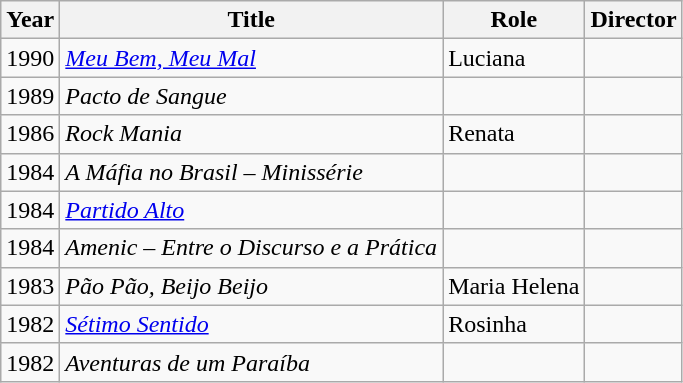<table class="wikitable sortable">
<tr>
<th>Year</th>
<th>Title</th>
<th>Role</th>
<th>Director</th>
</tr>
<tr>
<td>1990</td>
<td><em><a href='#'>Meu Bem, Meu Mal</a></em></td>
<td>Luciana</td>
<td></td>
</tr>
<tr>
<td>1989</td>
<td><em>Pacto de Sangue</em></td>
<td></td>
<td></td>
</tr>
<tr>
<td>1986</td>
<td><em>Rock Mania</em></td>
<td>Renata</td>
<td></td>
</tr>
<tr>
<td>1984</td>
<td><em>A Máfia no Brasil – Minissérie</em></td>
<td></td>
<td></td>
</tr>
<tr>
<td>1984</td>
<td><em><a href='#'>Partido Alto</a></em></td>
<td></td>
<td></td>
</tr>
<tr>
<td>1984</td>
<td><em>Amenic – Entre o Discurso e a Prática</em></td>
<td></td>
<td></td>
</tr>
<tr>
<td>1983</td>
<td><em>Pão Pão, Beijo Beijo</em></td>
<td>Maria Helena</td>
<td></td>
</tr>
<tr>
<td>1982</td>
<td><em><a href='#'>Sétimo Sentido</a></em></td>
<td>Rosinha</td>
<td></td>
</tr>
<tr>
<td>1982</td>
<td><em>Aventuras de um Paraíba</em></td>
<td></td>
<td></td>
</tr>
</table>
